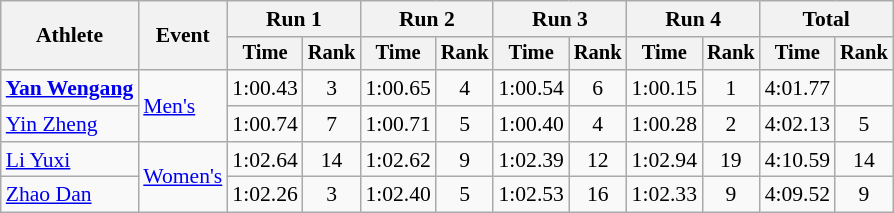<table class="wikitable" style="font-size:90%">
<tr>
<th rowspan="2">Athlete</th>
<th rowspan="2">Event</th>
<th colspan="2">Run 1</th>
<th colspan="2">Run 2</th>
<th colspan="2">Run 3</th>
<th colspan="2">Run 4</th>
<th colspan="2">Total</th>
</tr>
<tr style="font-size:95%">
<th>Time</th>
<th>Rank</th>
<th>Time</th>
<th>Rank</th>
<th>Time</th>
<th>Rank</th>
<th>Time</th>
<th>Rank</th>
<th>Time</th>
<th>Rank</th>
</tr>
<tr align=center>
<td align=left><strong><a href='#'>Yan Wengang</a></strong></td>
<td align=left rowspan=2><a href='#'>Men's</a></td>
<td>1:00.43</td>
<td>3</td>
<td>1:00.65</td>
<td>4</td>
<td>1:00.54</td>
<td>6</td>
<td>1:00.15</td>
<td>1</td>
<td>4:01.77</td>
<td></td>
</tr>
<tr align=center>
<td align=left><a href='#'>Yin Zheng</a></td>
<td>1:00.74</td>
<td>7</td>
<td>1:00.71</td>
<td>5</td>
<td>1:00.40</td>
<td>4</td>
<td>1:00.28</td>
<td>2</td>
<td>4:02.13</td>
<td>5</td>
</tr>
<tr align=center>
<td align=left><a href='#'>Li Yuxi</a></td>
<td align=left rowspan=2><a href='#'>Women's</a></td>
<td>1:02.64</td>
<td>14</td>
<td>1:02.62</td>
<td>9</td>
<td>1:02.39</td>
<td>12</td>
<td>1:02.94</td>
<td>19</td>
<td>4:10.59</td>
<td>14</td>
</tr>
<tr align=center>
<td align=left><a href='#'>Zhao Dan</a></td>
<td>1:02.26</td>
<td>3</td>
<td>1:02.40</td>
<td>5</td>
<td>1:02.53</td>
<td>16</td>
<td>1:02.33</td>
<td>9</td>
<td>4:09.52</td>
<td>9</td>
</tr>
</table>
